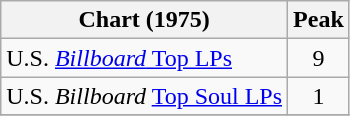<table class="wikitable">
<tr>
<th>Chart (1975)</th>
<th>Peak<br></th>
</tr>
<tr>
<td>U.S. <a href='#'><em>Billboard</em> Top LPs</a></td>
<td align="center">9</td>
</tr>
<tr>
<td>U.S. <em>Billboard</em> <a href='#'>Top Soul LPs</a></td>
<td align="center">1</td>
</tr>
<tr>
</tr>
</table>
